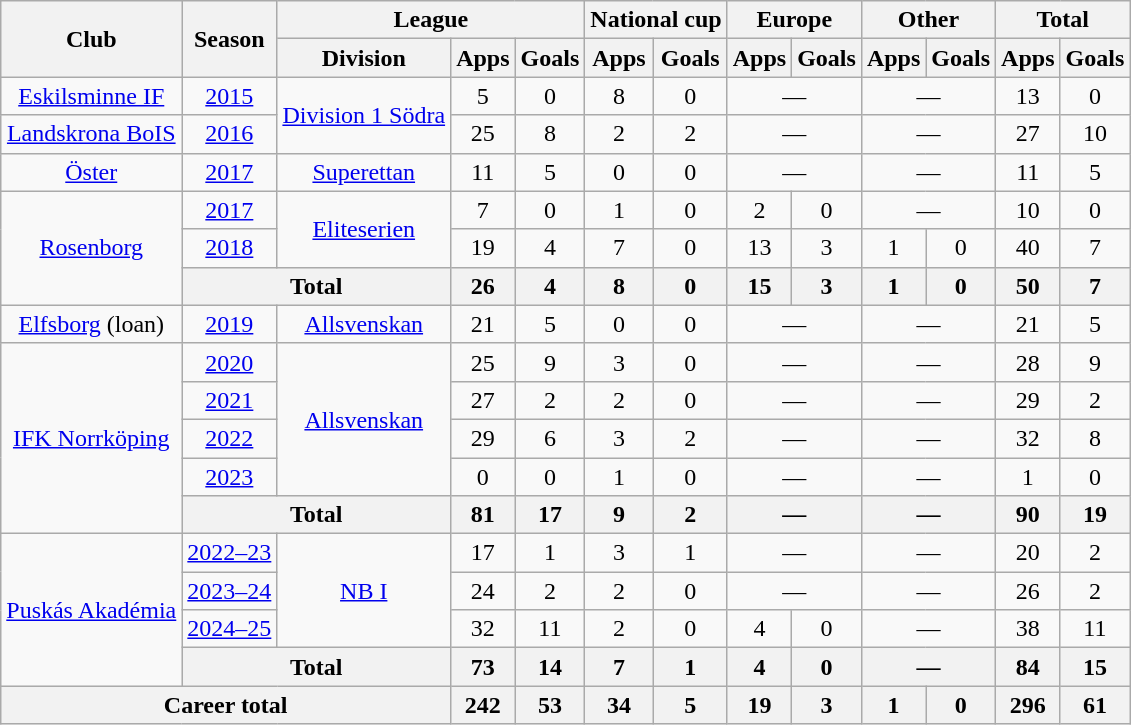<table class="wikitable" style="text-align: center;">
<tr>
<th rowspan="2">Club</th>
<th rowspan="2">Season</th>
<th colspan="3">League</th>
<th colspan="2">National cup</th>
<th colspan="2">Europe</th>
<th colspan="2">Other</th>
<th colspan="2">Total</th>
</tr>
<tr>
<th>Division</th>
<th>Apps</th>
<th>Goals</th>
<th>Apps</th>
<th>Goals</th>
<th>Apps</th>
<th>Goals</th>
<th>Apps</th>
<th>Goals</th>
<th>Apps</th>
<th>Goals</th>
</tr>
<tr>
<td><a href='#'>Eskilsminne IF</a></td>
<td><a href='#'>2015</a></td>
<td rowspan="2"><a href='#'>Division 1 Södra</a></td>
<td>5</td>
<td>0</td>
<td>8</td>
<td>0</td>
<td colspan="2">—</td>
<td colspan="2">—</td>
<td>13</td>
<td>0</td>
</tr>
<tr>
<td><a href='#'>Landskrona BoIS</a></td>
<td><a href='#'>2016</a></td>
<td>25</td>
<td>8</td>
<td>2</td>
<td>2</td>
<td colspan="2">—</td>
<td colspan="2">—</td>
<td>27</td>
<td>10</td>
</tr>
<tr>
<td><a href='#'>Öster</a></td>
<td><a href='#'>2017</a></td>
<td><a href='#'>Superettan</a></td>
<td>11</td>
<td>5</td>
<td>0</td>
<td>0</td>
<td colspan="2">—</td>
<td colspan="2">—</td>
<td>11</td>
<td>5</td>
</tr>
<tr>
<td rowspan="3"><a href='#'>Rosenborg</a></td>
<td><a href='#'>2017</a></td>
<td rowspan="2"><a href='#'>Eliteserien</a></td>
<td>7</td>
<td>0</td>
<td>1</td>
<td>0</td>
<td>2</td>
<td>0</td>
<td colspan="2">—</td>
<td>10</td>
<td>0</td>
</tr>
<tr>
<td><a href='#'>2018</a></td>
<td>19</td>
<td>4</td>
<td>7</td>
<td>0</td>
<td>13</td>
<td>3</td>
<td>1</td>
<td>0</td>
<td>40</td>
<td>7</td>
</tr>
<tr>
<th colspan="2">Total</th>
<th>26</th>
<th>4</th>
<th>8</th>
<th>0</th>
<th>15</th>
<th>3</th>
<th>1</th>
<th>0</th>
<th>50</th>
<th>7</th>
</tr>
<tr>
<td><a href='#'>Elfsborg</a> (loan)</td>
<td><a href='#'>2019</a></td>
<td><a href='#'>Allsvenskan</a></td>
<td>21</td>
<td>5</td>
<td>0</td>
<td>0</td>
<td colspan="2">—</td>
<td colspan="2">—</td>
<td>21</td>
<td>5</td>
</tr>
<tr>
<td rowspan="5"><a href='#'>IFK Norrköping</a></td>
<td><a href='#'>2020</a></td>
<td rowspan="4"><a href='#'>Allsvenskan</a></td>
<td>25</td>
<td>9</td>
<td>3</td>
<td>0</td>
<td colspan="2">—</td>
<td colspan="2">—</td>
<td>28</td>
<td>9</td>
</tr>
<tr>
<td><a href='#'>2021</a></td>
<td>27</td>
<td>2</td>
<td>2</td>
<td>0</td>
<td colspan="2">—</td>
<td colspan="2">—</td>
<td>29</td>
<td>2</td>
</tr>
<tr>
<td><a href='#'>2022</a></td>
<td>29</td>
<td>6</td>
<td>3</td>
<td>2</td>
<td colspan="2">—</td>
<td colspan="2">—</td>
<td>32</td>
<td>8</td>
</tr>
<tr>
<td><a href='#'>2023</a></td>
<td>0</td>
<td>0</td>
<td>1</td>
<td>0</td>
<td colspan="2">—</td>
<td colspan="2">—</td>
<td>1</td>
<td>0</td>
</tr>
<tr>
<th colspan="2">Total</th>
<th>81</th>
<th>17</th>
<th>9</th>
<th>2</th>
<th colspan="2">—</th>
<th colspan="2">—</th>
<th>90</th>
<th>19</th>
</tr>
<tr>
<td rowspan="4"><a href='#'>Puskás Akadémia</a></td>
<td><a href='#'>2022–23</a></td>
<td rowspan="3"><a href='#'>NB I</a></td>
<td>17</td>
<td>1</td>
<td>3</td>
<td>1</td>
<td colspan="2">—</td>
<td colspan="2">—</td>
<td>20</td>
<td>2</td>
</tr>
<tr>
<td><a href='#'>2023–24</a></td>
<td>24</td>
<td>2</td>
<td>2</td>
<td>0</td>
<td colspan="2">—</td>
<td colspan="2">—</td>
<td>26</td>
<td>2</td>
</tr>
<tr>
<td><a href='#'>2024–25</a></td>
<td>32</td>
<td>11</td>
<td>2</td>
<td>0</td>
<td>4</td>
<td>0</td>
<td colspan="2">—</td>
<td>38</td>
<td>11</td>
</tr>
<tr>
<th colspan="2">Total</th>
<th>73</th>
<th>14</th>
<th>7</th>
<th>1</th>
<th>4</th>
<th>0</th>
<th colspan="2">—</th>
<th>84</th>
<th>15</th>
</tr>
<tr>
<th colspan="3">Career total</th>
<th>242</th>
<th>53</th>
<th>34</th>
<th>5</th>
<th>19</th>
<th>3</th>
<th>1</th>
<th>0</th>
<th>296</th>
<th>61</th>
</tr>
</table>
